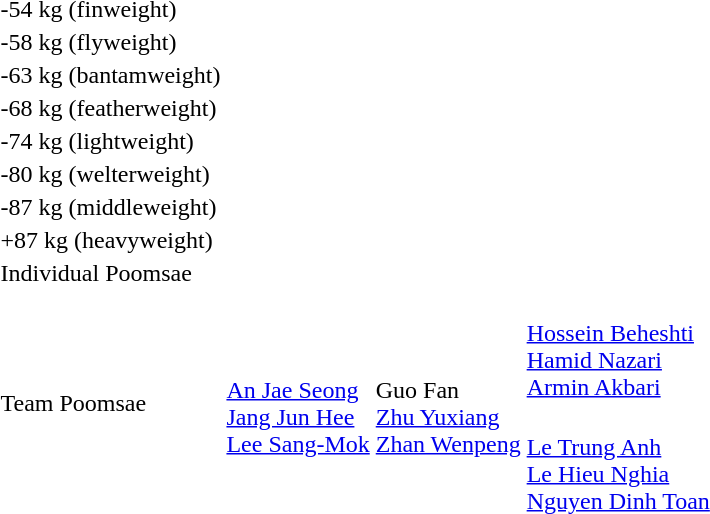<table>
<tr>
<td rowspan=2>-54 kg (finweight)<br></td>
<td rowspan=2></td>
<td rowspan=2></td>
<td></td>
</tr>
<tr>
<td></td>
</tr>
<tr>
<td rowspan=2>-58 kg (flyweight)<br></td>
<td rowspan=2></td>
<td rowspan=2></td>
<td></td>
</tr>
<tr>
<td></td>
</tr>
<tr>
<td rowspan=2>-63 kg (bantamweight)<br></td>
<td rowspan=2></td>
<td rowspan=2></td>
<td></td>
</tr>
<tr>
<td></td>
</tr>
<tr>
<td rowspan=2>-68 kg (featherweight)<br></td>
<td rowspan=2></td>
<td rowspan=2></td>
<td></td>
</tr>
<tr>
<td></td>
</tr>
<tr>
<td rowspan=2>-74 kg (lightweight)<br></td>
<td rowspan=2></td>
<td rowspan=2></td>
<td></td>
</tr>
<tr>
<td></td>
</tr>
<tr>
<td rowspan=2>-80 kg (welterweight)<br></td>
<td rowspan=2></td>
<td rowspan=2></td>
<td></td>
</tr>
<tr>
<td></td>
</tr>
<tr>
<td rowspan=2>-87 kg (middleweight)<br></td>
<td rowspan=2></td>
<td rowspan=2></td>
<td></td>
</tr>
<tr>
<td></td>
</tr>
<tr>
<td rowspan=2>+87 kg (heavyweight)<br></td>
<td rowspan=2></td>
<td rowspan=2></td>
<td></td>
</tr>
<tr>
<td></td>
</tr>
<tr>
<td rowspan=2>Individual Poomsae<br></td>
<td rowspan=2></td>
<td rowspan=2></td>
<td></td>
</tr>
<tr>
<td></td>
</tr>
<tr>
<td rowspan=2>Team Poomsae<br></td>
<td rowspan=2><br><a href='#'>An Jae Seong</a><br><a href='#'>Jang Jun Hee</a><br><a href='#'>Lee Sang-Mok</a></td>
<td rowspan=2><br>Guo Fan<br><a href='#'>Zhu Yuxiang</a><br><a href='#'>Zhan Wenpeng</a></td>
<td><br><a href='#'>Hossein Beheshti</a><br><a href='#'>Hamid Nazari</a><br><a href='#'>Armin Akbari</a></td>
</tr>
<tr>
<td><br><a href='#'>Le Trung Anh</a><br><a href='#'>Le Hieu Nghia</a><br><a href='#'>Nguyen Dinh Toan</a></td>
</tr>
</table>
